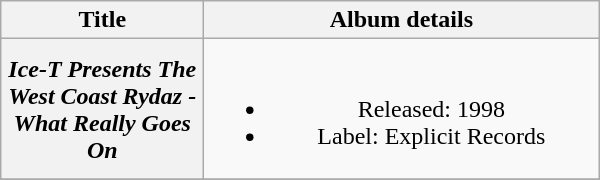<table class="wikitable plainrowheaders" style="text-align:center;" border="1">
<tr>
<th scope="col" style="width:8em;">Title</th>
<th scope="col" style="width:16em;">Album details</th>
</tr>
<tr>
<th scope="row"><em>Ice-T Presents The West Coast Rydaz - What Really Goes On </em></th>
<td><br><ul><li>Released: 1998</li><li>Label: Explicit Records</li></ul></td>
</tr>
<tr>
</tr>
</table>
